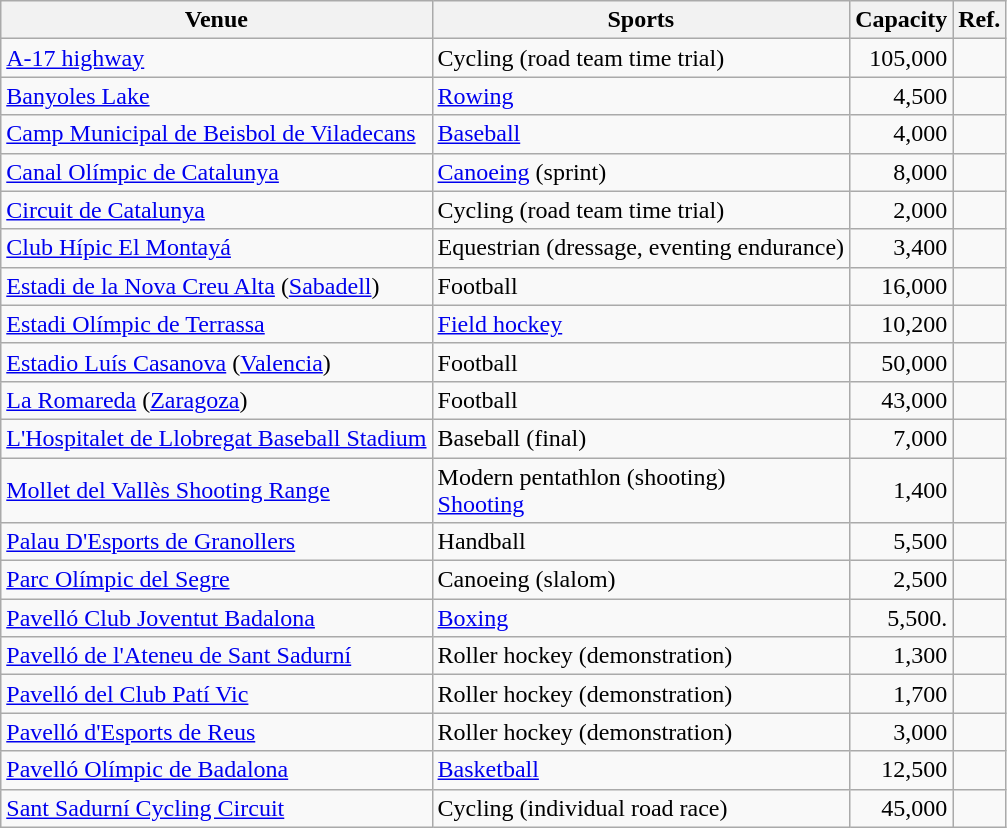<table class="wikitable sortable">
<tr>
<th>Venue</th>
<th>Sports</th>
<th>Capacity</th>
<th class="unsortable">Ref.</th>
</tr>
<tr>
<td><a href='#'>A-17 highway</a></td>
<td>Cycling (road team time trial)</td>
<td align="right">105,000</td>
<td align=center></td>
</tr>
<tr>
<td><a href='#'>Banyoles Lake</a></td>
<td><a href='#'>Rowing</a></td>
<td align="right">4,500</td>
<td align=center></td>
</tr>
<tr>
<td><a href='#'>Camp Municipal de Beisbol de Viladecans</a></td>
<td><a href='#'>Baseball</a></td>
<td align="right">4,000</td>
<td align=center></td>
</tr>
<tr>
<td><a href='#'>Canal Olímpic de Catalunya</a></td>
<td><a href='#'>Canoeing</a> (sprint)</td>
<td align="right">8,000</td>
<td align=center></td>
</tr>
<tr>
<td><a href='#'>Circuit de Catalunya</a></td>
<td>Cycling (road team time trial)</td>
<td align="right">2,000</td>
<td align=center></td>
</tr>
<tr>
<td><a href='#'>Club Hípic El Montayá</a></td>
<td>Equestrian (dressage, eventing endurance)</td>
<td align="right">3,400</td>
<td align=center></td>
</tr>
<tr>
<td><a href='#'>Estadi de la Nova Creu Alta</a> (<a href='#'>Sabadell</a>)</td>
<td>Football</td>
<td align="right">16,000</td>
<td align=center></td>
</tr>
<tr>
<td><a href='#'>Estadi Olímpic de Terrassa</a></td>
<td><a href='#'>Field hockey</a></td>
<td align="right">10,200</td>
<td align=center></td>
</tr>
<tr>
<td><a href='#'>Estadio Luís Casanova</a> (<a href='#'>Valencia</a>)</td>
<td>Football</td>
<td align="right">50,000</td>
<td align=center></td>
</tr>
<tr>
<td><a href='#'>La Romareda</a> (<a href='#'>Zaragoza</a>)</td>
<td>Football</td>
<td align="right">43,000</td>
<td align=center></td>
</tr>
<tr>
<td><a href='#'>L'Hospitalet de Llobregat Baseball Stadium</a></td>
<td>Baseball (final)</td>
<td align="right">7,000</td>
<td align=center></td>
</tr>
<tr>
<td><a href='#'>Mollet del Vallès Shooting Range</a></td>
<td>Modern pentathlon (shooting)<br><a href='#'>Shooting</a></td>
<td align="right">1,400</td>
<td align=center></td>
</tr>
<tr>
<td><a href='#'>Palau D'Esports de Granollers</a></td>
<td>Handball</td>
<td align="right">5,500</td>
<td align=center></td>
</tr>
<tr>
<td><a href='#'>Parc Olímpic del Segre</a></td>
<td>Canoeing (slalom)</td>
<td align="right">2,500</td>
<td align=center></td>
</tr>
<tr>
<td><a href='#'>Pavelló Club Joventut Badalona</a></td>
<td><a href='#'>Boxing</a></td>
<td align="right">5,500.</td>
<td align=center></td>
</tr>
<tr>
<td><a href='#'>Pavelló de l'Ateneu de Sant Sadurní</a></td>
<td>Roller hockey (demonstration)</td>
<td align="right">1,300</td>
<td align=center></td>
</tr>
<tr>
<td><a href='#'>Pavelló del Club Patí Vic</a></td>
<td>Roller hockey (demonstration)</td>
<td align="right">1,700</td>
<td align=center></td>
</tr>
<tr>
<td><a href='#'>Pavelló d'Esports de Reus</a></td>
<td>Roller hockey (demonstration)</td>
<td align="right">3,000</td>
<td align=center></td>
</tr>
<tr>
<td><a href='#'>Pavelló Olímpic de Badalona</a></td>
<td><a href='#'>Basketball</a></td>
<td align="right">12,500</td>
<td align=center></td>
</tr>
<tr>
<td><a href='#'>Sant Sadurní Cycling Circuit</a></td>
<td>Cycling (individual road race)</td>
<td align="right">45,000</td>
<td align=center></td>
</tr>
</table>
